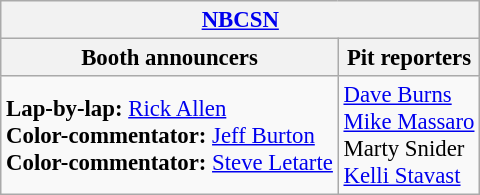<table class="wikitable" style="font-size: 95%;">
<tr>
<th colspan="2"><a href='#'>NBCSN</a></th>
</tr>
<tr>
<th>Booth announcers</th>
<th>Pit reporters</th>
</tr>
<tr>
<td><strong>Lap-by-lap:</strong> <a href='#'>Rick Allen</a><br><strong>Color-commentator:</strong> <a href='#'>Jeff Burton</a><br><strong>Color-commentator:</strong> <a href='#'>Steve Letarte</a></td>
<td><a href='#'>Dave Burns</a><br><a href='#'>Mike Massaro</a><br>Marty Snider<br><a href='#'>Kelli Stavast</a></td>
</tr>
</table>
